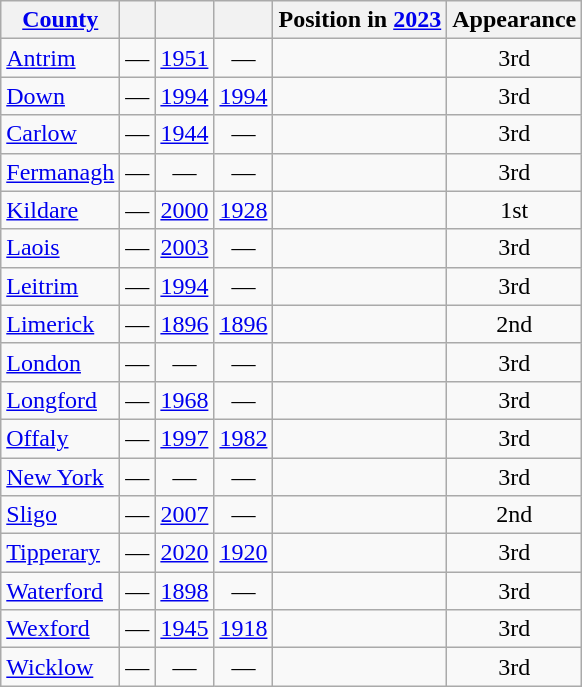<table class="wikitable sortable" style="text-align:center">
<tr>
<th><a href='#'>County</a></th>
<th></th>
<th></th>
<th></th>
<th>Position in <a href='#'>2023</a></th>
<th>Appearance</th>
</tr>
<tr>
<td style="text-align:left"> <a href='#'>Antrim</a></td>
<td>—</td>
<td><a href='#'>1951</a></td>
<td>—</td>
<td></td>
<td>3rd</td>
</tr>
<tr>
<td style="text-align:left"> <a href='#'>Down</a></td>
<td>—</td>
<td><a href='#'>1994</a></td>
<td><a href='#'>1994</a></td>
<td></td>
<td>3rd</td>
</tr>
<tr>
<td style="text-align:left"> <a href='#'>Carlow</a></td>
<td>—</td>
<td><a href='#'>1944</a></td>
<td>—</td>
<td></td>
<td>3rd</td>
</tr>
<tr>
<td style="text-align:left"> <a href='#'>Fermanagh</a></td>
<td>—</td>
<td>—</td>
<td>—</td>
<td></td>
<td>3rd</td>
</tr>
<tr>
<td style="text-align:left"> <a href='#'>Kildare</a></td>
<td>—</td>
<td><a href='#'>2000</a></td>
<td><a href='#'>1928</a></td>
<td></td>
<td>1st</td>
</tr>
<tr>
<td style="text-align:left"> <a href='#'>Laois</a></td>
<td>—</td>
<td><a href='#'>2003</a></td>
<td>—</td>
<td></td>
<td>3rd</td>
</tr>
<tr>
<td style="text-align:left"> <a href='#'>Leitrim</a></td>
<td>—</td>
<td><a href='#'>1994</a></td>
<td>—</td>
<td></td>
<td>3rd</td>
</tr>
<tr>
<td style="text-align:left"> <a href='#'>Limerick</a></td>
<td>—</td>
<td><a href='#'>1896</a></td>
<td><a href='#'>1896</a></td>
<td></td>
<td>2nd</td>
</tr>
<tr>
<td style="text-align:left"> <a href='#'>London</a></td>
<td>—</td>
<td>—</td>
<td>—</td>
<td></td>
<td>3rd</td>
</tr>
<tr>
<td style="text-align:left"> <a href='#'>Longford</a></td>
<td>—</td>
<td><a href='#'>1968</a></td>
<td>—</td>
<td></td>
<td>3rd</td>
</tr>
<tr>
<td style="text-align:left"> <a href='#'>Offaly</a></td>
<td>—</td>
<td><a href='#'>1997</a></td>
<td><a href='#'>1982</a></td>
<td></td>
<td>3rd</td>
</tr>
<tr>
<td style="text-align:left"> <a href='#'>New York</a></td>
<td>—</td>
<td>—</td>
<td>—</td>
<td></td>
<td>3rd</td>
</tr>
<tr>
<td style="text-align:left"> <a href='#'>Sligo</a></td>
<td>—</td>
<td><a href='#'>2007</a></td>
<td>—</td>
<td></td>
<td>2nd</td>
</tr>
<tr>
<td style="text-align:left"> <a href='#'>Tipperary</a></td>
<td>—</td>
<td><a href='#'>2020</a></td>
<td><a href='#'>1920</a></td>
<td></td>
<td>3rd</td>
</tr>
<tr>
<td style="text-align:left"> <a href='#'>Waterford</a></td>
<td>—</td>
<td><a href='#'>1898</a></td>
<td>—</td>
<td></td>
<td>3rd</td>
</tr>
<tr>
<td style="text-align:left"> <a href='#'>Wexford</a></td>
<td>—</td>
<td><a href='#'>1945</a></td>
<td><a href='#'>1918</a></td>
<td></td>
<td>3rd</td>
</tr>
<tr>
<td style="text-align:left"> <a href='#'>Wicklow</a></td>
<td>—</td>
<td>—</td>
<td>—</td>
<td></td>
<td>3rd</td>
</tr>
</table>
